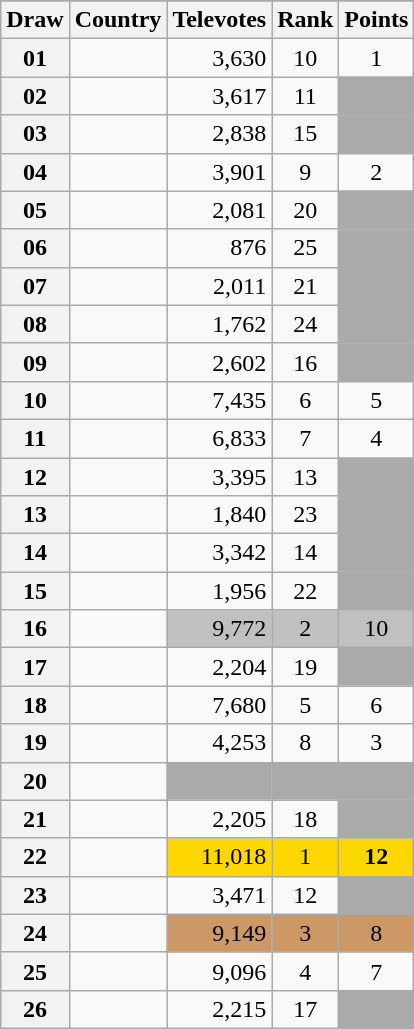<table class="sortable wikitable plainrowheaders" style="text-align:center;">
<tr>
</tr>
<tr>
<th scope="col">Draw</th>
<th scope="col">Country</th>
<th scope="col">Televotes</th>
<th scope="col">Rank</th>
<th scope="col">Points</th>
</tr>
<tr>
<th scope="row" style="text-align:center;">01</th>
<td align="left"></td>
<td align="right">3,630</td>
<td>10</td>
<td>1</td>
</tr>
<tr>
<th scope="row" style="text-align:center;">02</th>
<td align="left"></td>
<td align="right">3,617</td>
<td>11</td>
<td style="text-align:left; background:#AAAAAA;"></td>
</tr>
<tr>
<th scope="row" style="text-align:center;">03</th>
<td align="left"></td>
<td align="right">2,838</td>
<td>15</td>
<td style="text-align:left; background:#AAAAAA;"></td>
</tr>
<tr>
<th scope="row" style="text-align:center;">04</th>
<td align="left"></td>
<td align="right">3,901</td>
<td>9</td>
<td>2</td>
</tr>
<tr>
<th scope="row" style="text-align:center;">05</th>
<td align="left"></td>
<td align="right">2,081</td>
<td>20</td>
<td style="text-align:left; background:#AAAAAA;"></td>
</tr>
<tr>
<th scope="row" style="text-align:center;">06</th>
<td align="left"></td>
<td align="right">876</td>
<td>25</td>
<td style="text-align:left; background:#AAAAAA;"></td>
</tr>
<tr>
<th scope="row" style="text-align:center;">07</th>
<td align="left"></td>
<td align="right">2,011</td>
<td>21</td>
<td style="text-align:left; background:#AAAAAA;"></td>
</tr>
<tr>
<th scope="row" style="text-align:center;">08</th>
<td align="left"></td>
<td align="right">1,762</td>
<td>24</td>
<td style="text-align:left; background:#AAAAAA;"></td>
</tr>
<tr>
<th scope="row" style="text-align:center;">09</th>
<td align="left"></td>
<td align="right">2,602</td>
<td>16</td>
<td style="text-align:left; background:#AAAAAA;"></td>
</tr>
<tr>
<th scope="row" style="text-align:center;">10</th>
<td align="left"></td>
<td align="right">7,435</td>
<td>6</td>
<td>5</td>
</tr>
<tr>
<th scope="row" style="text-align:center;">11</th>
<td align="left"></td>
<td align="right">6,833</td>
<td>7</td>
<td>4</td>
</tr>
<tr>
<th scope="row" style="text-align:center;">12</th>
<td align="left"></td>
<td align="right">3,395</td>
<td>13</td>
<td style="text-align:left; background:#AAAAAA;"></td>
</tr>
<tr>
<th scope="row" style="text-align:center;">13</th>
<td align="left"></td>
<td align="right">1,840</td>
<td>23</td>
<td style="text-align:left; background:#AAAAAA;"></td>
</tr>
<tr>
<th scope="row" style="text-align:center;">14</th>
<td align="left"></td>
<td align="right">3,342</td>
<td>14</td>
<td style="text-align:left; background:#AAAAAA;"></td>
</tr>
<tr>
<th scope="row" style="text-align:center;">15</th>
<td align="left"></td>
<td align="right">1,956</td>
<td>22</td>
<td style="text-align:left; background:#AAAAAA;"></td>
</tr>
<tr>
<th scope="row" style="text-align:center;">16</th>
<td align="left"></td>
<td align="right" style="background:silver;">9,772</td>
<td style="background:silver;">2</td>
<td style="background:silver;">10</td>
</tr>
<tr>
<th scope="row" style="text-align:center;">17</th>
<td align="left"></td>
<td align="right">2,204</td>
<td>19</td>
<td style="text-align:left; background:#AAAAAA;"></td>
</tr>
<tr>
<th scope="row" style="text-align:center;">18</th>
<td align="left"></td>
<td align="right">7,680</td>
<td>5</td>
<td>6</td>
</tr>
<tr>
<th scope="row" style="text-align:center;">19</th>
<td align="left"></td>
<td align="right">4,253</td>
<td>8</td>
<td>3</td>
</tr>
<tr class="sortbottom">
<th scope="row" style="text-align:center;">20</th>
<td align="left"></td>
<td style="text-align:left; background:#AAAAAA;"></td>
<td style="text-align:left; background:#AAAAAA;"></td>
<td style="text-align:left; background:#AAAAAA;"></td>
</tr>
<tr>
<th scope="row" style="text-align:center;">21</th>
<td align="left"></td>
<td align="right">2,205</td>
<td>18</td>
<td style="text-align:left; background:#AAAAAA;"></td>
</tr>
<tr>
<th scope="row" style="text-align:center;">22</th>
<td align="left"></td>
<td align="right" style="background:gold;">11,018</td>
<td style="background:gold;">1</td>
<td style="background:gold;"><strong>12</strong></td>
</tr>
<tr>
<th scope="row" style="text-align:center;">23</th>
<td align="left"></td>
<td align="right">3,471</td>
<td>12</td>
<td style="text-align:left; background:#AAAAAA;"></td>
</tr>
<tr>
<th scope="row" style="text-align:center;">24</th>
<td align="left"></td>
<td align="right" style="background:#CC9966;">9,149</td>
<td style="background:#CC9966;">3</td>
<td style="background:#CC9966;">8</td>
</tr>
<tr>
<th scope="row" style="text-align:center;">25</th>
<td align="left"></td>
<td align="right">9,096</td>
<td>4</td>
<td>7</td>
</tr>
<tr>
<th scope="row" style="text-align:center;">26</th>
<td align="left"></td>
<td align="right">2,215</td>
<td>17</td>
<td style="text-align:left; background:#AAAAAA;"></td>
</tr>
</table>
